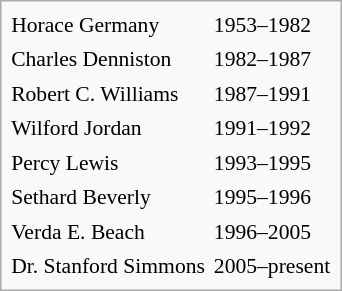<table class="infobox" cellpadding="2" cellspacing="2" style="font-size: 90%;">
<tr>
<td>Horace Germany</td>
<td>1953–1982</td>
</tr>
<tr>
<td>Charles Denniston</td>
<td>1982–1987</td>
</tr>
<tr>
<td>Robert C. Williams</td>
<td>1987–1991</td>
</tr>
<tr>
<td>Wilford Jordan</td>
<td>1991–1992</td>
</tr>
<tr>
<td>Percy Lewis</td>
<td>1993–1995</td>
</tr>
<tr>
<td>Sethard Beverly</td>
<td>1995–1996</td>
</tr>
<tr>
<td>Verda E. Beach</td>
<td>1996–2005</td>
</tr>
<tr>
<td>Dr. Stanford Simmons</td>
<td>2005–present</td>
</tr>
</table>
